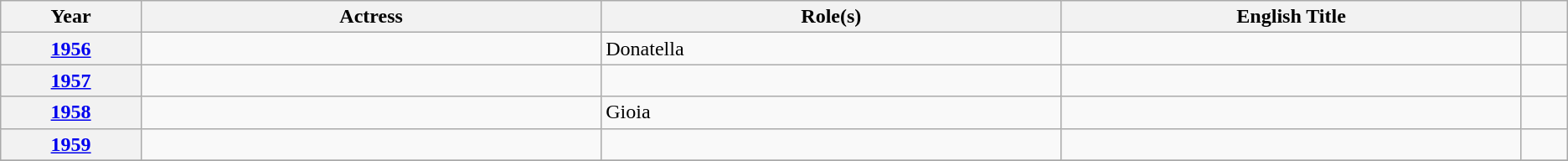<table class="wikitable unsortable">
<tr>
<th scope="col" style="width:3%;">Year</th>
<th scope="col" style="width:10%;">Actress</th>
<th scope="col" style="width:10%;">Role(s)</th>
<th scope="col" style="width:10%;">English Title</th>
<th scope="col" style="width:1%;" class="unsortable"></th>
</tr>
<tr>
<th scope="row", style="text-align:center"><a href='#'>1956</a></th>
<td></td>
<td>Donatella</td>
<td colspan="1"></td>
<td style="text-align:center;"></td>
</tr>
<tr>
<th scope="row", style="text-align:center;"><a href='#'>1957</a></th>
<td></td>
<td></td>
<td colspan="1"></td>
<td style="text-align:center;"></td>
</tr>
<tr>
<th scope="row", style="text-align:center;"><a href='#'>1958</a></th>
<td></td>
<td>Gioia</td>
<td colspan="1"></td>
<td style="text-align:center;"></td>
</tr>
<tr>
<th scope="row", style="text-align:center;"><a href='#'>1959</a></th>
<td></td>
<td></td>
<td colspan="1"></td>
<td style="text-align:center;"></td>
</tr>
<tr>
</tr>
</table>
